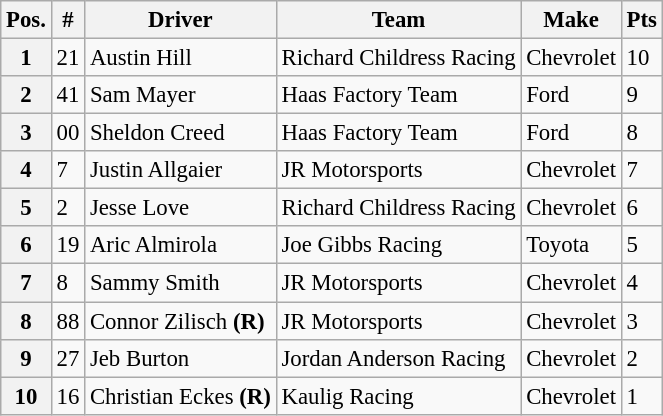<table class="wikitable" style="font-size:95%">
<tr>
<th>Pos.</th>
<th>#</th>
<th>Driver</th>
<th>Team</th>
<th>Make</th>
<th>Pts</th>
</tr>
<tr>
<th>1</th>
<td>21</td>
<td>Austin Hill</td>
<td>Richard Childress Racing</td>
<td>Chevrolet</td>
<td>10</td>
</tr>
<tr>
<th>2</th>
<td>41</td>
<td>Sam Mayer</td>
<td>Haas Factory Team</td>
<td>Ford</td>
<td>9</td>
</tr>
<tr>
<th>3</th>
<td>00</td>
<td>Sheldon Creed</td>
<td>Haas Factory Team</td>
<td>Ford</td>
<td>8</td>
</tr>
<tr>
<th>4</th>
<td>7</td>
<td>Justin Allgaier</td>
<td>JR Motorsports</td>
<td>Chevrolet</td>
<td>7</td>
</tr>
<tr>
<th>5</th>
<td>2</td>
<td>Jesse Love</td>
<td>Richard Childress Racing</td>
<td>Chevrolet</td>
<td>6</td>
</tr>
<tr>
<th>6</th>
<td>19</td>
<td>Aric Almirola</td>
<td>Joe Gibbs Racing</td>
<td>Toyota</td>
<td>5</td>
</tr>
<tr>
<th>7</th>
<td>8</td>
<td>Sammy Smith</td>
<td>JR Motorsports</td>
<td>Chevrolet</td>
<td>4</td>
</tr>
<tr>
<th>8</th>
<td>88</td>
<td>Connor Zilisch <strong>(R)</strong></td>
<td>JR Motorsports</td>
<td>Chevrolet</td>
<td>3</td>
</tr>
<tr>
<th>9</th>
<td>27</td>
<td>Jeb Burton</td>
<td>Jordan Anderson Racing</td>
<td>Chevrolet</td>
<td>2</td>
</tr>
<tr>
<th>10</th>
<td>16</td>
<td>Christian Eckes <strong>(R)</strong></td>
<td>Kaulig Racing</td>
<td>Chevrolet</td>
<td>1</td>
</tr>
</table>
